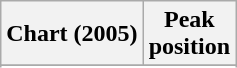<table class="wikitable sortable plainrowheaders" style="text-align:center">
<tr>
<th scope="col">Chart (2005)</th>
<th scope="col">Peak<br>position</th>
</tr>
<tr>
</tr>
<tr>
</tr>
<tr>
</tr>
<tr>
</tr>
</table>
